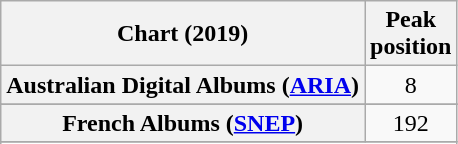<table class="wikitable sortable plainrowheaders" style="text-align:center">
<tr>
<th scope="col">Chart (2019)</th>
<th scope="col">Peak<br>position</th>
</tr>
<tr>
<th scope="row">Australian Digital Albums (<a href='#'>ARIA</a>)</th>
<td>8</td>
</tr>
<tr>
</tr>
<tr>
</tr>
<tr>
<th scope="row">French Albums (<a href='#'>SNEP</a>)</th>
<td>192</td>
</tr>
<tr>
</tr>
<tr>
</tr>
<tr>
</tr>
</table>
